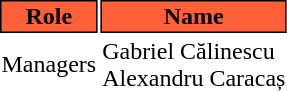<table class="toccolours">
<tr>
<th style="background:#ff6037;color:#000000;border:1px solid #000000;">Role</th>
<th style="background:#ff6037;color:#000000;border:1px solid #000000;">Name</th>
</tr>
<tr>
<td>Managers</td>
<td> Gabriel Călinescu<br> Alexandru Caracaș</td>
</tr>
</table>
